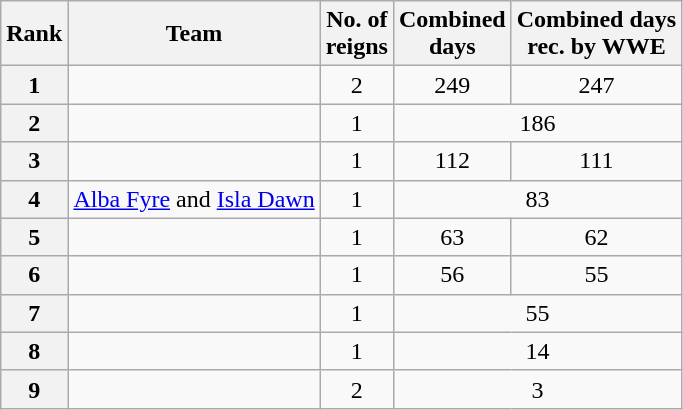<table class="wikitable sortable" style="text-align: center">
<tr>
<th>Rank</th>
<th>Team</th>
<th>No. of<br>reigns</th>
<th data-sort-type="number">Combined<br>days</th>
<th data-sort-type="number">Combined days<br>rec. by WWE</th>
</tr>
<tr>
<th>1</th>
<td></td>
<td>2</td>
<td>249</td>
<td>247</td>
</tr>
<tr>
<th>2</th>
<td></td>
<td>1</td>
<td colspan=2>186</td>
</tr>
<tr>
<th>3</th>
<td></td>
<td>1</td>
<td>112</td>
<td>111</td>
</tr>
<tr>
<th>4</th>
<td {{sort><a href='#'>Alba Fyre</a> and <a href='#'>Isla Dawn</a></td>
<td>1</td>
<td colspan=2>83</td>
</tr>
<tr>
<th>5</th>
<td></td>
<td>1</td>
<td>63</td>
<td>62</td>
</tr>
<tr>
<th>6</th>
<td></td>
<td>1</td>
<td>56</td>
<td>55</td>
</tr>
<tr>
<th>7</th>
<td></td>
<td>1</td>
<td colspan=2>55</td>
</tr>
<tr>
<th>8</th>
<td></td>
<td>1</td>
<td colspan=2>14</td>
</tr>
<tr>
<th>9</th>
<td></td>
<td>2</td>
<td colspan=2>3</td>
</tr>
</table>
